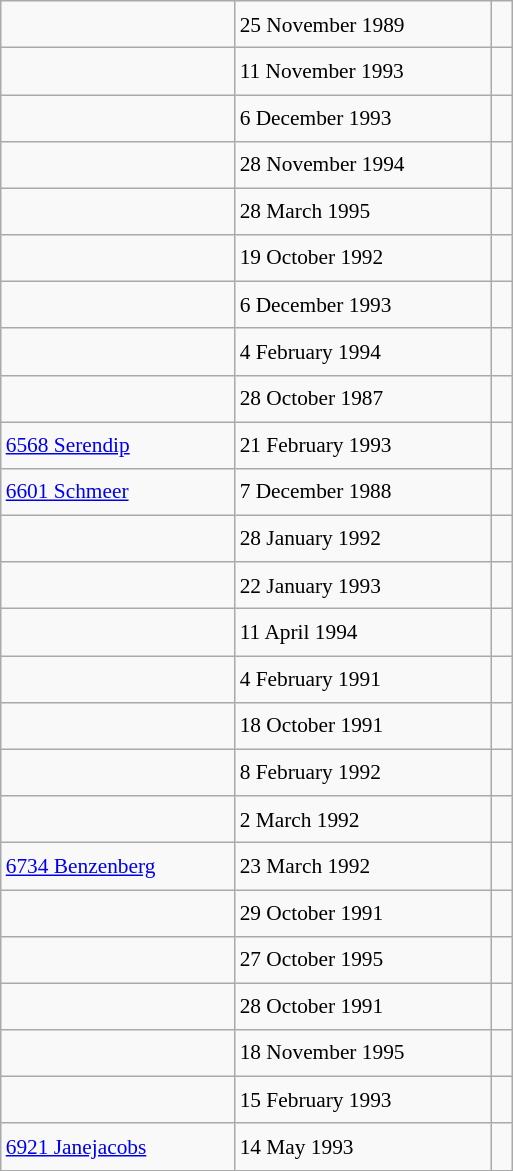<table class="wikitable" style="font-size: 89%; float: left; width: 24em; margin-right: 1em; line-height: 1.65em">
<tr>
<td></td>
<td>25 November 1989</td>
<td><small></small> </td>
</tr>
<tr>
<td></td>
<td>11 November 1993</td>
<td><small></small> </td>
</tr>
<tr>
<td></td>
<td>6 December 1993</td>
<td><small></small> </td>
</tr>
<tr>
<td></td>
<td>28 November 1994</td>
<td><small></small> </td>
</tr>
<tr>
<td></td>
<td>28 March 1995</td>
<td><small></small> </td>
</tr>
<tr>
<td></td>
<td>19 October 1992</td>
<td><small></small> </td>
</tr>
<tr>
<td></td>
<td>6 December 1993</td>
<td><small></small> </td>
</tr>
<tr>
<td></td>
<td>4 February 1994</td>
<td><small></small> </td>
</tr>
<tr>
<td></td>
<td>28 October 1987</td>
<td><small></small> </td>
</tr>
<tr>
<td><a href='#'>6568 Serendip</a></td>
<td>21 February 1993</td>
<td><small></small> </td>
</tr>
<tr>
<td><a href='#'>6601 Schmeer</a></td>
<td>7 December 1988</td>
<td><small></small> </td>
</tr>
<tr>
<td></td>
<td>28 January 1992</td>
<td><small></small> </td>
</tr>
<tr>
<td></td>
<td>22 January 1993</td>
<td><small></small> </td>
</tr>
<tr>
<td></td>
<td>11 April 1994</td>
<td><small></small> </td>
</tr>
<tr>
<td></td>
<td>4 February 1991</td>
<td><small></small> </td>
</tr>
<tr>
<td></td>
<td>18 October 1991</td>
<td><small></small> </td>
</tr>
<tr>
<td></td>
<td>8 February 1992</td>
<td><small></small> </td>
</tr>
<tr>
<td></td>
<td>2 March 1992</td>
<td><small></small> </td>
</tr>
<tr>
<td><a href='#'>6734 Benzenberg</a></td>
<td>23 March 1992</td>
<td><small></small> </td>
</tr>
<tr>
<td></td>
<td>29 October 1991</td>
<td><small></small> </td>
</tr>
<tr>
<td></td>
<td>27 October 1995</td>
<td><small></small> </td>
</tr>
<tr>
<td></td>
<td>28 October 1991</td>
<td><small></small> </td>
</tr>
<tr>
<td></td>
<td>18 November 1995</td>
<td><small></small> </td>
</tr>
<tr>
<td></td>
<td>15 February 1993</td>
<td><small></small> </td>
</tr>
<tr>
<td><a href='#'>6921 Janejacobs</a></td>
<td>14 May 1993</td>
<td><small></small> </td>
</tr>
</table>
